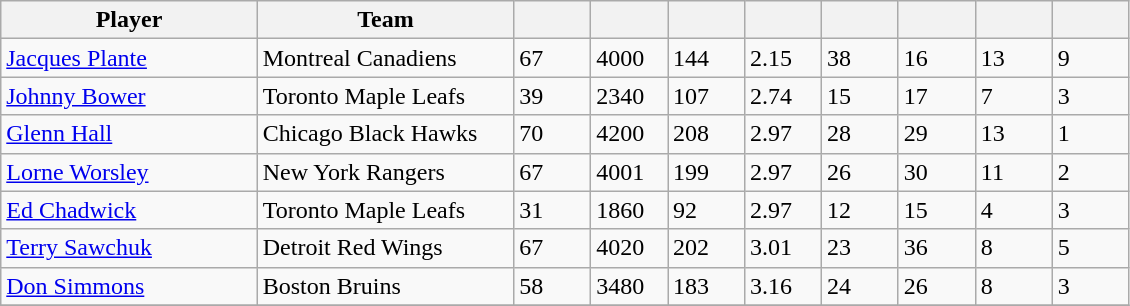<table class="wikitable">
<tr>
<th bgcolor="#DDDDFF" width="20%">Player</th>
<th bgcolor="#DDDDFF" width="20%">Team</th>
<th bgcolor="#DDDDFF" width="6%"></th>
<th bgcolor="#DDDDFF" width="6%"></th>
<th bgcolor="#DDDDFF" width="6%"></th>
<th bgcolor="#DDDDFF" width="6%"></th>
<th bgcolor="#DDDDFF" width="6%"></th>
<th bgcolor="#DDDDFF" width="6%"></th>
<th bgcolor="#DDDDFF" width="6%"></th>
<th bgcolor="#DDDDFF" width="6%"></th>
</tr>
<tr>
<td><a href='#'>Jacques Plante</a></td>
<td>Montreal Canadiens</td>
<td>67</td>
<td>4000</td>
<td>144</td>
<td>2.15</td>
<td>38</td>
<td>16</td>
<td>13</td>
<td>9</td>
</tr>
<tr>
<td><a href='#'>Johnny Bower</a></td>
<td>Toronto Maple Leafs</td>
<td>39</td>
<td>2340</td>
<td>107</td>
<td>2.74</td>
<td>15</td>
<td>17</td>
<td>7</td>
<td>3</td>
</tr>
<tr>
<td><a href='#'>Glenn Hall</a></td>
<td>Chicago Black Hawks</td>
<td>70</td>
<td>4200</td>
<td>208</td>
<td>2.97</td>
<td>28</td>
<td>29</td>
<td>13</td>
<td>1</td>
</tr>
<tr>
<td><a href='#'>Lorne Worsley</a></td>
<td>New York Rangers</td>
<td>67</td>
<td>4001</td>
<td>199</td>
<td>2.97</td>
<td>26</td>
<td>30</td>
<td>11</td>
<td>2</td>
</tr>
<tr>
<td><a href='#'>Ed Chadwick</a></td>
<td>Toronto Maple Leafs</td>
<td>31</td>
<td>1860</td>
<td>92</td>
<td>2.97</td>
<td>12</td>
<td>15</td>
<td>4</td>
<td>3</td>
</tr>
<tr>
<td><a href='#'>Terry Sawchuk</a></td>
<td>Detroit Red Wings</td>
<td>67</td>
<td>4020</td>
<td>202</td>
<td>3.01</td>
<td>23</td>
<td>36</td>
<td>8</td>
<td>5</td>
</tr>
<tr>
<td><a href='#'>Don Simmons</a></td>
<td>Boston Bruins</td>
<td>58</td>
<td>3480</td>
<td>183</td>
<td>3.16</td>
<td>24</td>
<td>26</td>
<td>8</td>
<td>3</td>
</tr>
<tr>
</tr>
</table>
